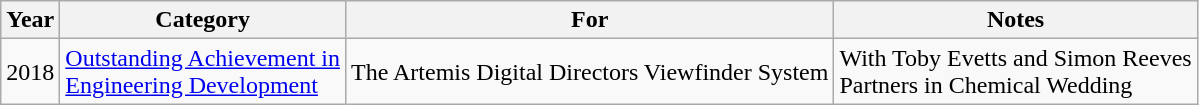<table class="wikitable">
<tr>
<th>Year</th>
<th>Category</th>
<th>For</th>
<th>Notes</th>
</tr>
<tr>
<td>2018</td>
<td><a href='#'>Outstanding Achievement in <br> Engineering Development</a></td>
<td>The Artemis Digital Directors Viewfinder System</td>
<td>With Toby Evetts and Simon Reeves <br> Partners in Chemical Wedding</td>
</tr>
</table>
